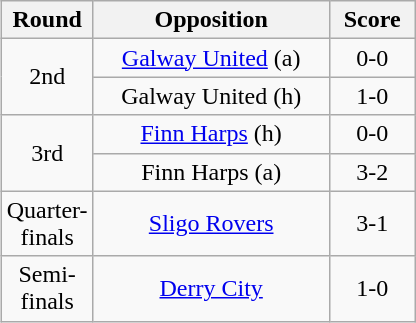<table class="wikitable" style="text-align:center;margin-left:1em;float:right">
<tr>
<th width="25">Round</th>
<th width="150">Opposition</th>
<th width="50">Score</th>
</tr>
<tr>
<td rowspan="2">2nd</td>
<td><a href='#'>Galway United</a> (a)</td>
<td>0-0</td>
</tr>
<tr>
<td>Galway United (h)</td>
<td>1-0</td>
</tr>
<tr>
<td rowspan="2">3rd</td>
<td><a href='#'>Finn Harps</a> (h)</td>
<td>0-0</td>
</tr>
<tr>
<td>Finn Harps (a)</td>
<td>3-2</td>
</tr>
<tr>
<td>Quarter-finals</td>
<td><a href='#'>Sligo Rovers</a></td>
<td>3-1</td>
</tr>
<tr>
<td>Semi-finals</td>
<td><a href='#'>Derry City</a></td>
<td>1-0</td>
</tr>
</table>
